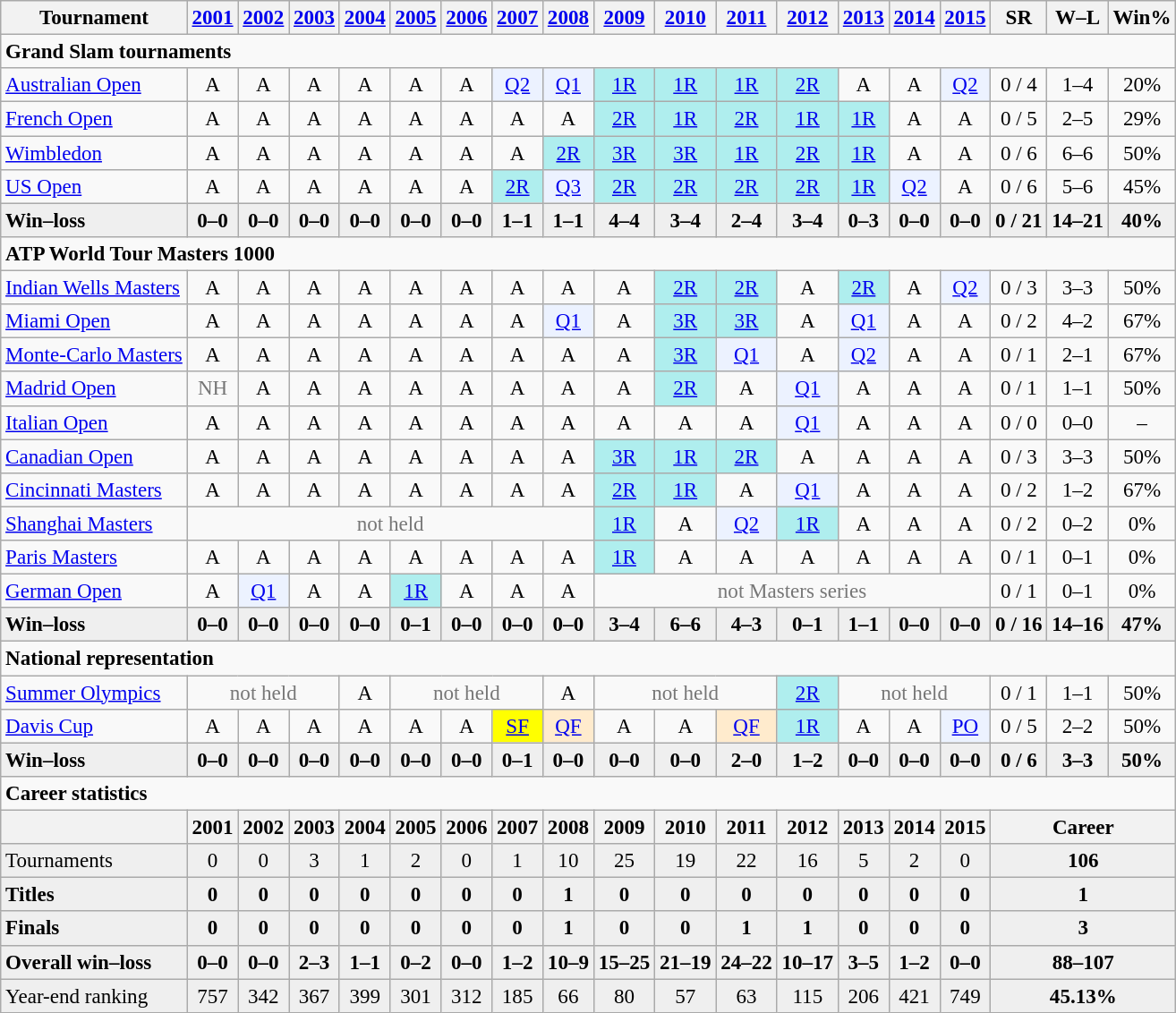<table class="wikitable nowrap" style=text-align:center;font-size:96%>
<tr>
<th>Tournament</th>
<th><a href='#'>2001</a></th>
<th><a href='#'>2002</a></th>
<th><a href='#'>2003</a></th>
<th><a href='#'>2004</a></th>
<th><a href='#'>2005</a></th>
<th><a href='#'>2006</a></th>
<th><a href='#'>2007</a></th>
<th><a href='#'>2008</a></th>
<th><a href='#'>2009</a></th>
<th><a href='#'>2010</a></th>
<th><a href='#'>2011</a></th>
<th><a href='#'>2012</a></th>
<th><a href='#'>2013</a></th>
<th><a href='#'>2014</a></th>
<th><a href='#'>2015</a></th>
<th>SR</th>
<th>W–L</th>
<th>Win%</th>
</tr>
<tr>
<td colspan="19" align="left"><strong>Grand Slam tournaments</strong></td>
</tr>
<tr>
<td align=left><a href='#'>Australian Open</a></td>
<td>A</td>
<td>A</td>
<td>A</td>
<td>A</td>
<td>A</td>
<td>A</td>
<td bgcolor=ecf2ff><a href='#'>Q2</a></td>
<td bgcolor=ecf2ff><a href='#'>Q1</a></td>
<td bgcolor=afeeee><a href='#'>1R</a></td>
<td bgcolor=afeeee><a href='#'>1R</a></td>
<td bgcolor=afeeee><a href='#'>1R</a></td>
<td bgcolor=afeeee><a href='#'>2R</a></td>
<td>A</td>
<td>A</td>
<td bgcolor=ecf2ff><a href='#'>Q2</a></td>
<td>0 / 4</td>
<td>1–4</td>
<td>20%</td>
</tr>
<tr>
<td align=left><a href='#'>French Open</a></td>
<td>A</td>
<td>A</td>
<td>A</td>
<td>A</td>
<td>A</td>
<td>A</td>
<td>A</td>
<td>A</td>
<td bgcolor=afeeee><a href='#'>2R</a></td>
<td bgcolor=afeeee><a href='#'>1R</a></td>
<td bgcolor=afeeee><a href='#'>2R</a></td>
<td bgcolor=afeeee><a href='#'>1R</a></td>
<td bgcolor=afeeee><a href='#'>1R</a></td>
<td>A</td>
<td>A</td>
<td>0 / 5</td>
<td>2–5</td>
<td>29%</td>
</tr>
<tr>
<td align=left><a href='#'>Wimbledon</a></td>
<td>A</td>
<td>A</td>
<td>A</td>
<td>A</td>
<td>A</td>
<td>A</td>
<td>A</td>
<td bgcolor=afeeee><a href='#'>2R</a></td>
<td bgcolor=afeeee><a href='#'>3R</a></td>
<td bgcolor=afeeee><a href='#'>3R</a></td>
<td bgcolor=afeeee><a href='#'>1R</a></td>
<td bgcolor=afeeee><a href='#'>2R</a></td>
<td bgcolor=afeeee><a href='#'>1R</a></td>
<td>A</td>
<td>A</td>
<td>0 / 6</td>
<td>6–6</td>
<td>50%</td>
</tr>
<tr>
<td align=left><a href='#'>US Open</a></td>
<td>A</td>
<td>A</td>
<td>A</td>
<td>A</td>
<td>A</td>
<td>A</td>
<td bgcolor=afeeee><a href='#'>2R</a></td>
<td bgcolor=ecf2ff><a href='#'>Q3</a></td>
<td bgcolor=afeeee><a href='#'>2R</a></td>
<td bgcolor=afeeee><a href='#'>2R</a></td>
<td bgcolor=afeeee><a href='#'>2R</a></td>
<td bgcolor=afeeee><a href='#'>2R</a></td>
<td bgcolor=afeeee><a href='#'>1R</a></td>
<td bgcolor=ecf2ff><a href='#'>Q2</a></td>
<td>A</td>
<td>0 / 6</td>
<td>5–6</td>
<td>45%</td>
</tr>
<tr style="font-weight:bold; background:#efefef;">
<td style=text-align:left>Win–loss</td>
<td>0–0</td>
<td>0–0</td>
<td>0–0</td>
<td>0–0</td>
<td>0–0</td>
<td>0–0</td>
<td>1–1</td>
<td>1–1</td>
<td>4–4</td>
<td>3–4</td>
<td>2–4</td>
<td>3–4</td>
<td>0–3</td>
<td>0–0</td>
<td>0–0</td>
<td>0 / 21</td>
<td>14–21</td>
<td>40%</td>
</tr>
<tr>
<td colspan="19" align="left"><strong>ATP World Tour Masters 1000</strong></td>
</tr>
<tr>
<td align=left><a href='#'>Indian Wells Masters</a></td>
<td>A</td>
<td>A</td>
<td>A</td>
<td>A</td>
<td>A</td>
<td>A</td>
<td>A</td>
<td>A</td>
<td>A</td>
<td bgcolor=afeeee><a href='#'>2R</a></td>
<td bgcolor=afeeee><a href='#'>2R</a></td>
<td>A</td>
<td bgcolor=afeeee><a href='#'>2R</a></td>
<td>A</td>
<td bgcolor=ecf2ff><a href='#'>Q2</a></td>
<td>0 / 3</td>
<td>3–3</td>
<td>50%</td>
</tr>
<tr>
<td align=left><a href='#'>Miami Open</a></td>
<td>A</td>
<td>A</td>
<td>A</td>
<td>A</td>
<td>A</td>
<td>A</td>
<td>A</td>
<td bgcolor=ecf2ff><a href='#'>Q1</a></td>
<td>A</td>
<td bgcolor=afeeee><a href='#'>3R</a></td>
<td bgcolor=afeeee><a href='#'>3R</a></td>
<td>A</td>
<td bgcolor=ecf2ff><a href='#'>Q1</a></td>
<td>A</td>
<td>A</td>
<td>0 / 2</td>
<td>4–2</td>
<td>67%</td>
</tr>
<tr>
<td align=left><a href='#'>Monte-Carlo Masters</a></td>
<td>A</td>
<td>A</td>
<td>A</td>
<td>A</td>
<td>A</td>
<td>A</td>
<td>A</td>
<td>A</td>
<td>A</td>
<td bgcolor=afeeee><a href='#'>3R</a></td>
<td bgcolor=ecf2ff><a href='#'>Q1</a></td>
<td>A</td>
<td bgcolor=ecf2ff><a href='#'>Q2</a></td>
<td>A</td>
<td>A</td>
<td>0 / 1</td>
<td>2–1</td>
<td>67%</td>
</tr>
<tr>
<td align=left><a href='#'>Madrid Open</a></td>
<td style=color:#767676>NH</td>
<td>A</td>
<td>A</td>
<td>A</td>
<td>A</td>
<td>A</td>
<td>A</td>
<td>A</td>
<td>A</td>
<td bgcolor=afeeee><a href='#'>2R</a></td>
<td>A</td>
<td bgcolor=ecf2ff><a href='#'>Q1</a></td>
<td>A</td>
<td>A</td>
<td>A</td>
<td>0 / 1</td>
<td>1–1</td>
<td>50%</td>
</tr>
<tr>
<td align=left><a href='#'>Italian Open</a></td>
<td>A</td>
<td>A</td>
<td>A</td>
<td>A</td>
<td>A</td>
<td>A</td>
<td>A</td>
<td>A</td>
<td>A</td>
<td>A</td>
<td>A</td>
<td bgcolor=ecf2ff><a href='#'>Q1</a></td>
<td>A</td>
<td>A</td>
<td>A</td>
<td>0 / 0</td>
<td>0–0</td>
<td>–</td>
</tr>
<tr>
<td align=left><a href='#'>Canadian Open</a></td>
<td>A</td>
<td>A</td>
<td>A</td>
<td>A</td>
<td>A</td>
<td>A</td>
<td>A</td>
<td>A</td>
<td bgcolor=afeeee><a href='#'>3R</a></td>
<td bgcolor=afeeee><a href='#'>1R</a></td>
<td bgcolor=afeeee><a href='#'>2R</a></td>
<td>A</td>
<td>A</td>
<td>A</td>
<td>A</td>
<td>0 / 3</td>
<td>3–3</td>
<td>50%</td>
</tr>
<tr>
<td align=left><a href='#'>Cincinnati Masters</a></td>
<td>A</td>
<td>A</td>
<td>A</td>
<td>A</td>
<td>A</td>
<td>A</td>
<td>A</td>
<td>A</td>
<td bgcolor=afeeee><a href='#'>2R</a></td>
<td bgcolor=afeeee><a href='#'>1R</a></td>
<td>A</td>
<td bgcolor=ecf2ff><a href='#'>Q1</a></td>
<td>A</td>
<td>A</td>
<td>A</td>
<td>0 / 2</td>
<td>1–2</td>
<td>67%</td>
</tr>
<tr>
<td align=left><a href='#'>Shanghai Masters</a></td>
<td colspan=8 style=color:#767676>not held</td>
<td bgcolor=afeeee><a href='#'>1R</a></td>
<td>A</td>
<td bgcolor=ecf2ff><a href='#'>Q2</a></td>
<td bgcolor=afeeee><a href='#'>1R</a></td>
<td>A</td>
<td>A</td>
<td>A</td>
<td>0 / 2</td>
<td>0–2</td>
<td>0%</td>
</tr>
<tr>
<td align=left><a href='#'>Paris Masters</a></td>
<td>A</td>
<td>A</td>
<td>A</td>
<td>A</td>
<td>A</td>
<td>A</td>
<td>A</td>
<td>A</td>
<td bgcolor=afeeee><a href='#'>1R</a></td>
<td>A</td>
<td>A</td>
<td>A</td>
<td>A</td>
<td>A</td>
<td>A</td>
<td>0 / 1</td>
<td>0–1</td>
<td>0%</td>
</tr>
<tr>
<td align=left><a href='#'>German Open</a></td>
<td>A</td>
<td bgcolor=ecf2ff><a href='#'>Q1</a></td>
<td>A</td>
<td>A</td>
<td bgcolor=afeeee><a href='#'>1R</a></td>
<td>A</td>
<td>A</td>
<td>A</td>
<td colspan=7 style=color:#767676>not Masters series</td>
<td>0 / 1</td>
<td>0–1</td>
<td>0%</td>
</tr>
<tr style="font-weight:bold; background:#efefef;">
<td style=text-align:left>Win–loss</td>
<td>0–0</td>
<td>0–0</td>
<td>0–0</td>
<td>0–0</td>
<td>0–1</td>
<td>0–0</td>
<td>0–0</td>
<td>0–0</td>
<td>3–4</td>
<td>6–6</td>
<td>4–3</td>
<td>0–1</td>
<td>1–1</td>
<td>0–0</td>
<td>0–0</td>
<td>0 / 16</td>
<td>14–16</td>
<td>47%</td>
</tr>
<tr>
<td colspan="19" align="left"><strong>National representation</strong></td>
</tr>
<tr>
<td align=left><a href='#'>Summer Olympics</a></td>
<td colspan=3 style=color:#767676>not held</td>
<td>A</td>
<td colspan=3 style=color:#767676>not held</td>
<td>A</td>
<td colspan=3 style=color:#767676>not held</td>
<td bgcolor=afeeee><a href='#'>2R</a></td>
<td colspan=3 style=color:#767676>not held</td>
<td>0 / 1</td>
<td>1–1</td>
<td>50%</td>
</tr>
<tr>
<td align=left><a href='#'>Davis Cup</a></td>
<td>A</td>
<td>A</td>
<td>A</td>
<td>A</td>
<td>A</td>
<td>A</td>
<td bgcolor=yellow><a href='#'>SF</a></td>
<td bgcolor=ffebcd><a href='#'>QF</a></td>
<td>A</td>
<td>A</td>
<td bgcolor=ffebcd><a href='#'>QF</a></td>
<td bgcolor=afeeee><a href='#'>1R</a></td>
<td>A</td>
<td>A</td>
<td bgcolor=ecf2ff><a href='#'>PO</a></td>
<td>0 / 5</td>
<td>2–2</td>
<td>50%</td>
</tr>
<tr style="font-weight:bold; background:#efefef;">
<td style=text-align:left>Win–loss</td>
<td>0–0</td>
<td>0–0</td>
<td>0–0</td>
<td>0–0</td>
<td>0–0</td>
<td>0–0</td>
<td>0–1</td>
<td>0–0</td>
<td>0–0</td>
<td>0–0</td>
<td>2–0</td>
<td>1–2</td>
<td>0–0</td>
<td>0–0</td>
<td>0–0</td>
<td>0 / 6</td>
<td>3–3</td>
<td>50%</td>
</tr>
<tr>
<td colspan="19" align="left"><strong>Career statistics</strong></td>
</tr>
<tr>
<th></th>
<th>2001</th>
<th>2002</th>
<th>2003</th>
<th>2004</th>
<th>2005</th>
<th>2006</th>
<th>2007</th>
<th>2008</th>
<th>2009</th>
<th>2010</th>
<th>2011</th>
<th>2012</th>
<th>2013</th>
<th>2014</th>
<th>2015</th>
<th colspan="3">Career</th>
</tr>
<tr bgcolor=efefef>
<td align="left">Tournaments</td>
<td>0</td>
<td>0</td>
<td>3</td>
<td>1</td>
<td>2</td>
<td>0</td>
<td>1</td>
<td>10</td>
<td>25</td>
<td>19</td>
<td>22</td>
<td>16</td>
<td>5</td>
<td>2</td>
<td>0</td>
<td colspan=3><strong>106</strong></td>
</tr>
<tr style="font-weight:bold; background:#efefef;">
<td style=text-align:left>Titles</td>
<td>0</td>
<td>0</td>
<td>0</td>
<td>0</td>
<td>0</td>
<td>0</td>
<td>0</td>
<td>1</td>
<td>0</td>
<td>0</td>
<td>0</td>
<td>0</td>
<td>0</td>
<td>0</td>
<td>0</td>
<td colspan=3>1</td>
</tr>
<tr style="font-weight:bold; background:#efefef;">
<td style=text-align:left>Finals</td>
<td>0</td>
<td>0</td>
<td>0</td>
<td>0</td>
<td>0</td>
<td>0</td>
<td>0</td>
<td>1</td>
<td>0</td>
<td>0</td>
<td>1</td>
<td>1</td>
<td>0</td>
<td>0</td>
<td>0</td>
<td colspan=3>3</td>
</tr>
<tr style="font-weight:bold; background:#efefef;">
<td style=text-align:left>Overall win–loss</td>
<td>0–0</td>
<td>0–0</td>
<td>2–3</td>
<td>1–1</td>
<td>0–2</td>
<td>0–0</td>
<td>1–2</td>
<td>10–9</td>
<td>15–25</td>
<td>21–19</td>
<td>24–22</td>
<td>10–17</td>
<td>3–5</td>
<td>1–2</td>
<td>0–0</td>
<td colspan=3>88–107</td>
</tr>
<tr bgcolor=efefef>
<td align=left>Year-end ranking</td>
<td>757</td>
<td>342</td>
<td>367</td>
<td>399</td>
<td>301</td>
<td>312</td>
<td>185</td>
<td>66</td>
<td>80</td>
<td>57</td>
<td>63</td>
<td>115</td>
<td>206</td>
<td>421</td>
<td>749</td>
<td colspan=3><strong>45.13%</strong></td>
</tr>
</table>
